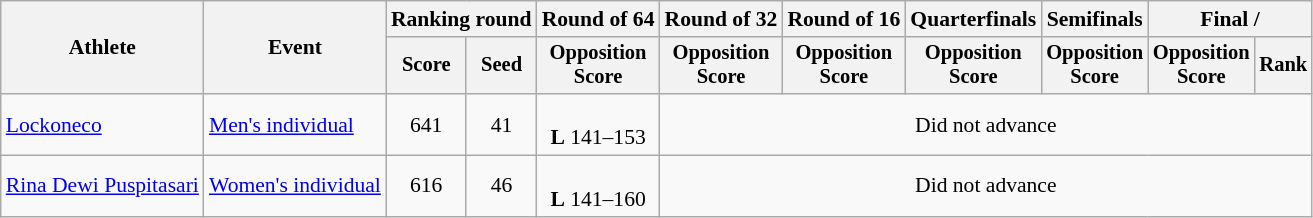<table class="wikitable" style="font-size:90%">
<tr>
<th rowspan="2">Athlete</th>
<th rowspan="2">Event</th>
<th colspan="2">Ranking round</th>
<th>Round of 64</th>
<th>Round of 32</th>
<th>Round of 16</th>
<th>Quarterfinals</th>
<th>Semifinals</th>
<th colspan="2">Final / </th>
</tr>
<tr style="font-size:95%">
<th>Score</th>
<th>Seed</th>
<th>Opposition<br>Score</th>
<th>Opposition<br>Score</th>
<th>Opposition<br>Score</th>
<th>Opposition<br>Score</th>
<th>Opposition<br>Score</th>
<th>Opposition<br>Score</th>
<th>Rank</th>
</tr>
<tr align=center>
<td align=left><a href='#'>Lockoneco</a></td>
<td align=left><a href='#'>Men's individual</a></td>
<td>641</td>
<td>41</td>
<td><br><strong>L</strong> 141–153</td>
<td colspan=7>Did not advance</td>
</tr>
<tr align=center>
<td align=left><a href='#'>Rina Dewi Puspitasari</a></td>
<td align=left><a href='#'>Women's individual</a></td>
<td>616</td>
<td>46</td>
<td><br><strong>L</strong> 141–160</td>
<td colspan=7>Did not advance</td>
</tr>
</table>
